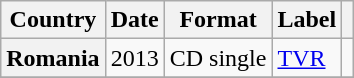<table class="wikitable plainrowheaders unsortable">
<tr>
<th>Country</th>
<th>Date</th>
<th>Format</th>
<th>Label</th>
<th></th>
</tr>
<tr>
<th scope="row">Romania</th>
<td rowspan="1">2013</td>
<td rowspan="1">CD single</td>
<td rowspan="1"><a href='#'>TVR</a></td>
<td></td>
</tr>
<tr>
</tr>
</table>
